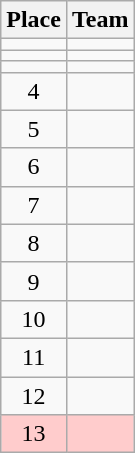<table class="wikitable">
<tr>
<th>Place</th>
<th>Team</th>
</tr>
<tr>
<td align=center></td>
<td></td>
</tr>
<tr>
<td align=center></td>
<td></td>
</tr>
<tr>
<td align=center></td>
<td></td>
</tr>
<tr>
<td align=center>4</td>
<td></td>
</tr>
<tr>
<td align=center>5</td>
<td></td>
</tr>
<tr>
<td align=center>6</td>
<td></td>
</tr>
<tr>
<td align=center>7</td>
<td></td>
</tr>
<tr>
<td align=center>8</td>
<td></td>
</tr>
<tr>
<td align=center>9</td>
<td></td>
</tr>
<tr>
<td align=center>10</td>
<td></td>
</tr>
<tr>
<td align=center>11</td>
<td></td>
</tr>
<tr>
<td align=center>12</td>
<td></td>
</tr>
<tr bgcolor=#ffcccc>
<td align=center>13</td>
<td></td>
</tr>
</table>
